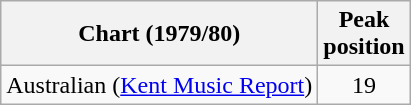<table class="wikitable">
<tr>
<th>Chart (1979/80)</th>
<th>Peak<br>position</th>
</tr>
<tr>
<td>Australian (<a href='#'>Kent Music Report</a>)</td>
<td align="center">19</td>
</tr>
</table>
